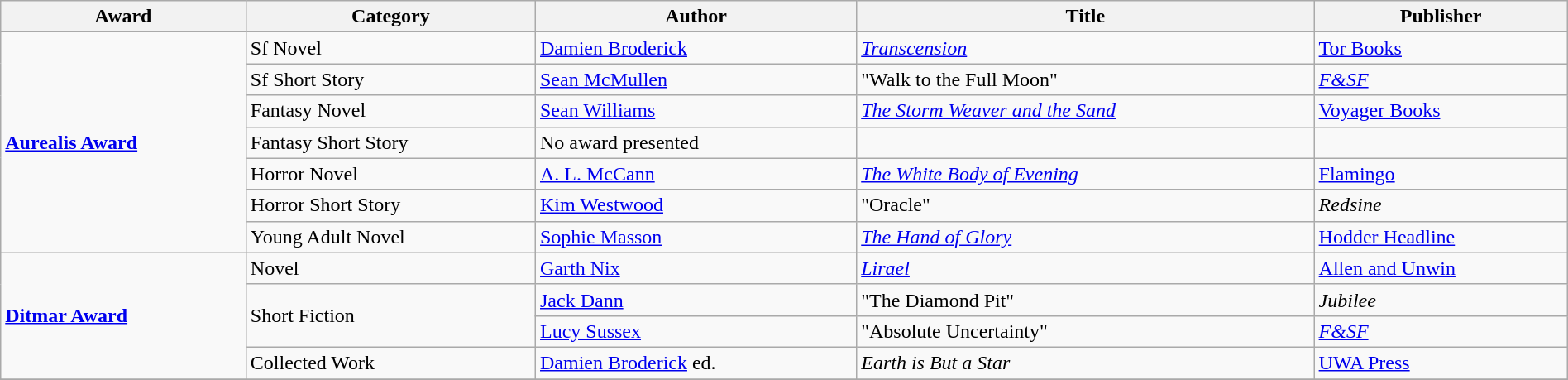<table class="wikitable" width=100%>
<tr>
<th>Award</th>
<th>Category</th>
<th>Author</th>
<th>Title</th>
<th>Publisher</th>
</tr>
<tr>
<td rowspan=7><strong><a href='#'>Aurealis Award</a></strong></td>
<td>Sf Novel</td>
<td><a href='#'>Damien Broderick</a></td>
<td><em><a href='#'>Transcension</a></em></td>
<td><a href='#'>Tor Books</a></td>
</tr>
<tr>
<td>Sf Short Story</td>
<td><a href='#'>Sean McMullen</a></td>
<td>"Walk to the Full Moon"</td>
<td><em><a href='#'>F&SF</a></em></td>
</tr>
<tr>
<td>Fantasy Novel</td>
<td><a href='#'>Sean Williams</a></td>
<td><em><a href='#'>The Storm Weaver and the Sand</a></em></td>
<td><a href='#'>Voyager Books</a></td>
</tr>
<tr>
<td>Fantasy Short Story</td>
<td>No award presented</td>
<td></td>
<td></td>
</tr>
<tr>
<td>Horror Novel</td>
<td><a href='#'>A. L. McCann</a></td>
<td><em><a href='#'>The White Body of Evening</a></em></td>
<td><a href='#'>Flamingo</a></td>
</tr>
<tr>
<td>Horror Short Story</td>
<td><a href='#'>Kim Westwood</a></td>
<td>"Oracle"</td>
<td><em>Redsine</em></td>
</tr>
<tr>
<td>Young Adult Novel</td>
<td><a href='#'>Sophie Masson</a></td>
<td><em><a href='#'>The Hand of Glory</a></em></td>
<td><a href='#'>Hodder Headline</a></td>
</tr>
<tr>
<td rowspan=4><strong><a href='#'>Ditmar Award</a></strong></td>
<td>Novel</td>
<td><a href='#'>Garth Nix</a></td>
<td><em><a href='#'>Lirael</a></em></td>
<td><a href='#'>Allen and Unwin</a></td>
</tr>
<tr>
<td rowspan=2>Short Fiction</td>
<td><a href='#'>Jack Dann</a></td>
<td>"The Diamond Pit"</td>
<td><em>Jubilee</em></td>
</tr>
<tr>
<td><a href='#'>Lucy Sussex</a></td>
<td>"Absolute Uncertainty"</td>
<td><em><a href='#'>F&SF</a></em></td>
</tr>
<tr>
<td>Collected Work</td>
<td><a href='#'>Damien Broderick</a> ed.</td>
<td><em>Earth is But a Star</em></td>
<td><a href='#'>UWA Press</a></td>
</tr>
<tr>
</tr>
</table>
